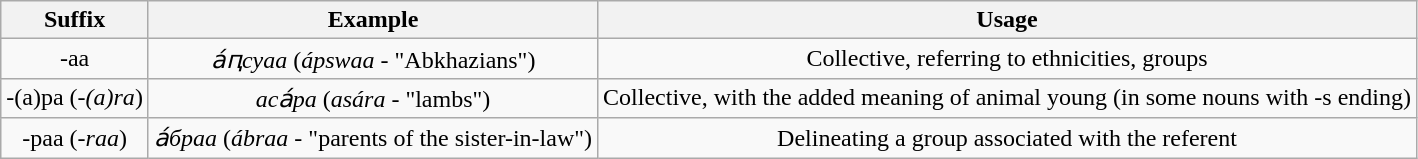<table class="wikitable" style="text-align:center">
<tr>
<th>Suffix</th>
<th>Example</th>
<th>Usage</th>
</tr>
<tr>
<td>-аа</td>
<td><em>а́ԥсуаа</em> (<em>ápswaa</em> - "Abkhazians")</td>
<td>Collective, referring to ethnicities, groups</td>
</tr>
<tr>
<td>-(а)ра (<em>-(a)ra</em>)</td>
<td><em>аса́ра</em> (<em>asára</em> - "lambs")</td>
<td>Collective, with the added meaning of animal young (in some nouns with -s ending)</td>
</tr>
<tr>
<td>-рaa (<em>-raa</em>)</td>
<td><em>а́браа</em> (<em>ábraa</em> - "parents of the sister-in-law")</td>
<td>Delineating a group associated with the referent</td>
</tr>
</table>
